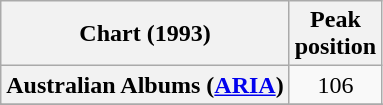<table class="wikitable sortable plainrowheaders">
<tr>
<th scope="col">Chart (1993)</th>
<th scope="col">Peak<br>position</th>
</tr>
<tr>
<th scope="row">Australian Albums (<a href='#'>ARIA</a>)</th>
<td align="center">106</td>
</tr>
<tr>
</tr>
<tr>
</tr>
</table>
